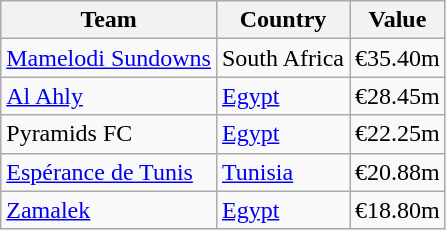<table class="wikitable sortable">
<tr>
<th>Team</th>
<th>Country</th>
<th>Value</th>
</tr>
<tr>
<td><a href='#'>Mamelodi Sundowns</a></td>
<td>South Africa</td>
<td>€35.40m</td>
</tr>
<tr>
<td><a href='#'>Al Ahly</a></td>
<td><a href='#'>Egypt</a></td>
<td>€28.45m</td>
</tr>
<tr>
<td>Pyramids FC</td>
<td><a href='#'>Egypt</a></td>
<td>€22.25m</td>
</tr>
<tr>
<td><a href='#'>Espérance de Tunis</a></td>
<td><a href='#'>Tunisia</a></td>
<td>€20.88m</td>
</tr>
<tr>
<td><a href='#'>Zamalek</a></td>
<td><a href='#'>Egypt</a></td>
<td>€18.80m</td>
</tr>
</table>
